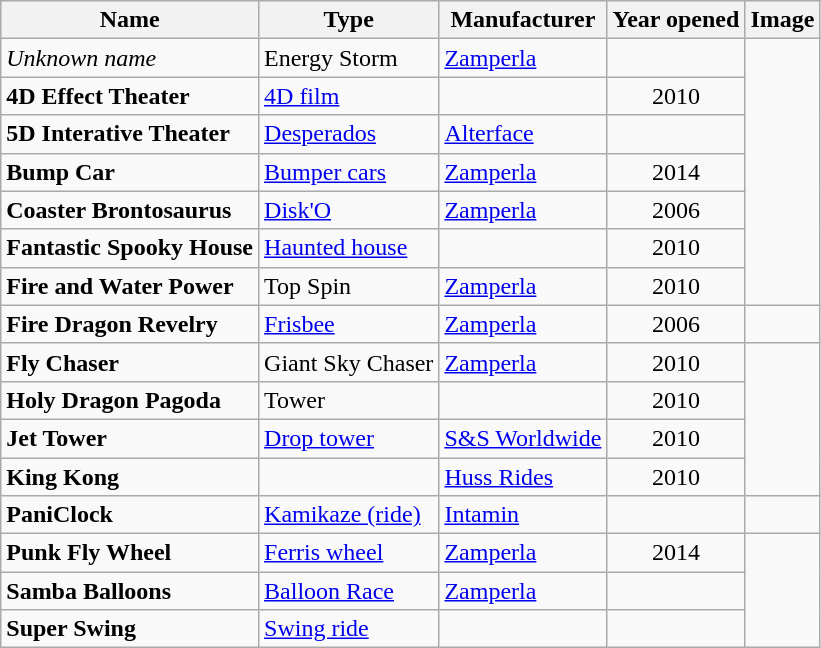<table class="wikitable sortable">
<tr>
<th>Name</th>
<th>Type</th>
<th>Manufacturer</th>
<th>Year opened</th>
<th>Image</th>
</tr>
<tr>
<td><em>Unknown name</em></td>
<td>Energy Storm</td>
<td><a href='#'>Zamperla</a></td>
<td align="center"></td>
</tr>
<tr>
<td><strong>4D Effect Theater</strong></td>
<td><a href='#'>4D film</a></td>
<td></td>
<td align="center">2010</td>
</tr>
<tr>
<td><strong>5D Interative Theater</strong></td>
<td><a href='#'>Desperados</a></td>
<td><a href='#'>Alterface</a></td>
<td align="center"></td>
</tr>
<tr>
<td><strong>Bump Car</strong></td>
<td><a href='#'>Bumper cars</a></td>
<td><a href='#'>Zamperla</a></td>
<td align="center">2014</td>
</tr>
<tr>
<td><strong>Coaster Brontosaurus</strong></td>
<td><a href='#'>Disk'O</a></td>
<td><a href='#'>Zamperla</a></td>
<td align="center">2006</td>
</tr>
<tr>
<td><strong>Fantastic Spooky House</strong></td>
<td><a href='#'>Haunted house</a></td>
<td></td>
<td align="center">2010</td>
</tr>
<tr>
<td><strong>Fire and Water Power</strong></td>
<td>Top Spin</td>
<td><a href='#'>Zamperla</a></td>
<td align="center">2010</td>
</tr>
<tr>
<td><strong>Fire Dragon Revelry</strong></td>
<td><a href='#'>Frisbee</a></td>
<td><a href='#'>Zamperla</a></td>
<td align="center">2006</td>
<td></td>
</tr>
<tr>
<td><strong>Fly Chaser</strong></td>
<td>Giant Sky Chaser</td>
<td><a href='#'>Zamperla</a></td>
<td align="center">2010</td>
</tr>
<tr>
<td><strong>Holy Dragon Pagoda</strong></td>
<td>Tower</td>
<td></td>
<td align="center">2010</td>
</tr>
<tr>
<td><strong>Jet Tower</strong></td>
<td><a href='#'>Drop tower</a></td>
<td><a href='#'>S&S Worldwide</a></td>
<td align="center">2010</td>
</tr>
<tr>
<td><strong>King Kong</strong></td>
<td></td>
<td><a href='#'>Huss Rides</a></td>
<td align="center">2010</td>
</tr>
<tr>
<td><strong>PaniClock</strong></td>
<td><a href='#'>Kamikaze (ride)</a></td>
<td><a href='#'>Intamin</a></td>
<td align="center"></td>
<td></td>
</tr>
<tr>
<td><strong>Punk Fly Wheel</strong></td>
<td><a href='#'>Ferris wheel</a></td>
<td><a href='#'>Zamperla</a></td>
<td align="center">2014</td>
</tr>
<tr>
<td><strong>Samba Balloons</strong></td>
<td><a href='#'>Balloon Race</a></td>
<td><a href='#'>Zamperla</a></td>
<td align="center"></td>
</tr>
<tr>
<td><strong>Super Swing</strong></td>
<td><a href='#'>Swing ride</a></td>
<td></td>
<td></td>
</tr>
</table>
